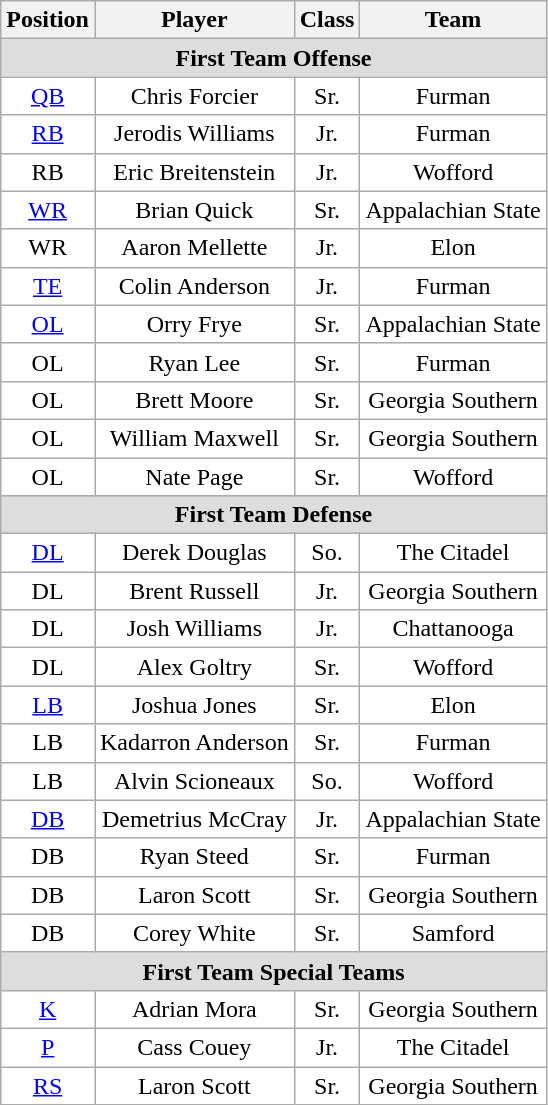<table class="wikitable sortable" border="1">
<tr>
<th>Position</th>
<th>Player</th>
<th>Class</th>
<th>Team</th>
</tr>
<tr>
<td colspan="4" style="text-align:center; background:#DDDDDD;"><strong>First Team Offense</strong></td>
</tr>
<tr>
<td style="text-align:center; background:white"><a href='#'>QB</a></td>
<td style="text-align:center; background:white">Chris Forcier</td>
<td style="text-align:center; background:white">Sr.</td>
<td style="text-align:center; background:white">Furman</td>
</tr>
<tr>
<td style="text-align:center; background:white"><a href='#'>RB</a></td>
<td style="text-align:center; background:white">Jerodis Williams</td>
<td style="text-align:center; background:white">Jr.</td>
<td style="text-align:center; background:white">Furman</td>
</tr>
<tr>
<td style="text-align:center; background:white">RB</td>
<td style="text-align:center; background:white">Eric Breitenstein</td>
<td style="text-align:center; background:white">Jr.</td>
<td style="text-align:center; background:white">Wofford</td>
</tr>
<tr>
<td style="text-align:center; background:white"><a href='#'>WR</a></td>
<td style="text-align:center; background:white">Brian Quick</td>
<td style="text-align:center; background:white">Sr.</td>
<td style="text-align:center; background:white">Appalachian State</td>
</tr>
<tr>
<td style="text-align:center; background:white">WR</td>
<td style="text-align:center; background:white">Aaron Mellette</td>
<td style="text-align:center; background:white">Jr.</td>
<td style="text-align:center; background:white">Elon</td>
</tr>
<tr>
<td style="text-align:center; background:white"><a href='#'>TE</a></td>
<td style="text-align:center; background:white">Colin Anderson</td>
<td style="text-align:center; background:white">Jr.</td>
<td style="text-align:center; background:white">Furman</td>
</tr>
<tr>
<td style="text-align:center; background:white"><a href='#'>OL</a></td>
<td style="text-align:center; background:white">Orry Frye</td>
<td style="text-align:center; background:white">Sr.</td>
<td style="text-align:center; background:white">Appalachian State</td>
</tr>
<tr>
<td style="text-align:center; background:white">OL</td>
<td style="text-align:center; background:white">Ryan Lee</td>
<td style="text-align:center; background:white">Sr.</td>
<td style="text-align:center; background:white">Furman</td>
</tr>
<tr>
<td style="text-align:center; background:white">OL</td>
<td style="text-align:center; background:white">Brett Moore</td>
<td style="text-align:center; background:white">Sr.</td>
<td style="text-align:center; background:white">Georgia Southern</td>
</tr>
<tr>
<td style="text-align:center; background:white">OL</td>
<td style="text-align:center; background:white">William Maxwell</td>
<td style="text-align:center; background:white">Sr.</td>
<td style="text-align:center; background:white">Georgia Southern</td>
</tr>
<tr>
<td style="text-align:center; background:white">OL</td>
<td style="text-align:center; background:white">Nate Page</td>
<td style="text-align:center; background:white">Sr.</td>
<td style="text-align:center; background:white">Wofford</td>
</tr>
<tr>
<td colspan="4" style="text-align:center; background:#DDDDDD;"><strong>First Team Defense</strong></td>
</tr>
<tr>
<td style="text-align:center; background:white"><a href='#'>DL</a></td>
<td style="text-align:center; background:white">Derek Douglas</td>
<td style="text-align:center; background:white">So.</td>
<td style="text-align:center; background:white">The Citadel</td>
</tr>
<tr>
<td style="text-align:center; background:white">DL</td>
<td style="text-align:center; background:white">Brent Russell</td>
<td style="text-align:center; background:white">Jr.</td>
<td style="text-align:center; background:white">Georgia Southern</td>
</tr>
<tr>
<td style="text-align:center; background:white">DL</td>
<td style="text-align:center; background:white">Josh Williams</td>
<td style="text-align:center; background:white">Jr.</td>
<td style="text-align:center; background:white">Chattanooga</td>
</tr>
<tr>
<td style="text-align:center; background:white">DL</td>
<td style="text-align:center; background:white">Alex Goltry</td>
<td style="text-align:center; background:white">Sr.</td>
<td style="text-align:center; background:white">Wofford</td>
</tr>
<tr>
<td style="text-align:center; background:white"><a href='#'>LB</a></td>
<td style="text-align:center; background:white">Joshua Jones</td>
<td style="text-align:center; background:white">Sr.</td>
<td style="text-align:center; background:white">Elon</td>
</tr>
<tr>
<td style="text-align:center; background:white">LB</td>
<td style="text-align:center; background:white">Kadarron Anderson</td>
<td style="text-align:center; background:white">Sr.</td>
<td style="text-align:center; background:white">Furman</td>
</tr>
<tr>
<td style="text-align:center; background:white">LB</td>
<td style="text-align:center; background:white">Alvin Scioneaux</td>
<td style="text-align:center; background:white">So.</td>
<td style="text-align:center; background:white">Wofford</td>
</tr>
<tr>
<td style="text-align:center; background:white"><a href='#'>DB</a></td>
<td style="text-align:center; background:white">Demetrius McCray</td>
<td style="text-align:center; background:white">Jr.</td>
<td style="text-align:center; background:white">Appalachian State</td>
</tr>
<tr>
<td style="text-align:center; background:white">DB</td>
<td style="text-align:center; background:white">Ryan Steed</td>
<td style="text-align:center; background:white">Sr.</td>
<td style="text-align:center; background:white">Furman</td>
</tr>
<tr>
<td style="text-align:center; background:white">DB</td>
<td style="text-align:center; background:white">Laron Scott</td>
<td style="text-align:center; background:white">Sr.</td>
<td style="text-align:center; background:white">Georgia Southern</td>
</tr>
<tr>
<td style="text-align:center; background:white">DB</td>
<td style="text-align:center; background:white">Corey White</td>
<td style="text-align:center; background:white">Sr.</td>
<td style="text-align:center; background:white">Samford</td>
</tr>
<tr>
<td colspan="4" style="text-align:center; background:#DDDDDD;"><strong>First Team Special Teams</strong></td>
</tr>
<tr>
<td style="text-align:center; background:white"><a href='#'>K</a></td>
<td style="text-align:center; background:white">Adrian Mora</td>
<td style="text-align:center; background:white">Sr.</td>
<td style="text-align:center; background:white">Georgia Southern</td>
</tr>
<tr>
<td style="text-align:center; background:white"><a href='#'>P</a></td>
<td style="text-align:center; background:white">Cass Couey</td>
<td style="text-align:center; background:white">Jr.</td>
<td style="text-align:center; background:white">The Citadel</td>
</tr>
<tr>
<td style="text-align:center; background:white"><a href='#'>RS</a></td>
<td style="text-align:center; background:white">Laron Scott</td>
<td style="text-align:center; background:white">Sr.</td>
<td style="text-align:center; background:white">Georgia Southern</td>
</tr>
</table>
